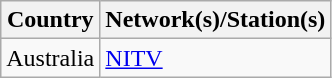<table class="sortable wikitable">
<tr>
<th>Country</th>
<th>Network(s)/Station(s)</th>
</tr>
<tr>
<td>Australia</td>
<td><a href='#'>NITV</a></td>
</tr>
</table>
